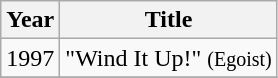<table class="wikitable" style=text-align:center;>
<tr>
<th>Year</th>
<th>Title</th>
</tr>
<tr>
<td>1997</td>
<td align="left">"Wind It Up!" <small>(Egoist)</small></td>
</tr>
<tr>
</tr>
</table>
